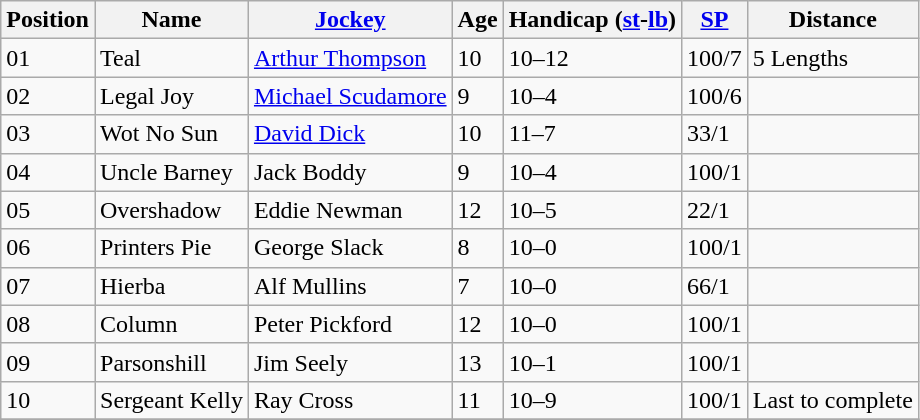<table class="wikitable sortable">
<tr>
<th>Position</th>
<th>Name</th>
<th><a href='#'>Jockey</a></th>
<th data-sort-type="number">Age</th>
<th>Handicap (<a href='#'>st</a>-<a href='#'>lb</a>)</th>
<th><a href='#'>SP</a></th>
<th>Distance</th>
</tr>
<tr>
<td>01</td>
<td>Teal</td>
<td><a href='#'>Arthur Thompson</a></td>
<td>10</td>
<td>10–12</td>
<td>100/7</td>
<td>5 Lengths</td>
</tr>
<tr>
<td>02</td>
<td>Legal Joy</td>
<td><a href='#'>Michael Scudamore</a></td>
<td>9</td>
<td>10–4</td>
<td>100/6</td>
<td></td>
</tr>
<tr>
<td>03</td>
<td>Wot No Sun</td>
<td><a href='#'>David Dick</a></td>
<td>10</td>
<td>11–7</td>
<td>33/1</td>
<td></td>
</tr>
<tr>
<td>04</td>
<td>Uncle Barney</td>
<td>Jack Boddy</td>
<td>9</td>
<td>10–4</td>
<td>100/1</td>
<td></td>
</tr>
<tr>
<td>05</td>
<td>Overshadow</td>
<td>Eddie Newman</td>
<td>12</td>
<td>10–5</td>
<td>22/1</td>
<td></td>
</tr>
<tr>
<td>06</td>
<td>Printers Pie</td>
<td>George Slack</td>
<td>8</td>
<td>10–0</td>
<td>100/1</td>
<td></td>
</tr>
<tr>
<td>07</td>
<td>Hierba</td>
<td>Alf Mullins</td>
<td>7</td>
<td>10–0</td>
<td>66/1</td>
<td></td>
</tr>
<tr>
<td>08</td>
<td>Column</td>
<td>Peter Pickford</td>
<td>12</td>
<td>10–0</td>
<td>100/1</td>
<td></td>
</tr>
<tr>
<td>09</td>
<td>Parsonshill</td>
<td>Jim Seely</td>
<td>13</td>
<td>10–1</td>
<td>100/1</td>
<td></td>
</tr>
<tr>
<td>10</td>
<td>Sergeant Kelly</td>
<td>Ray Cross</td>
<td>11</td>
<td>10–9</td>
<td>100/1</td>
<td>Last to complete</td>
</tr>
<tr>
</tr>
</table>
